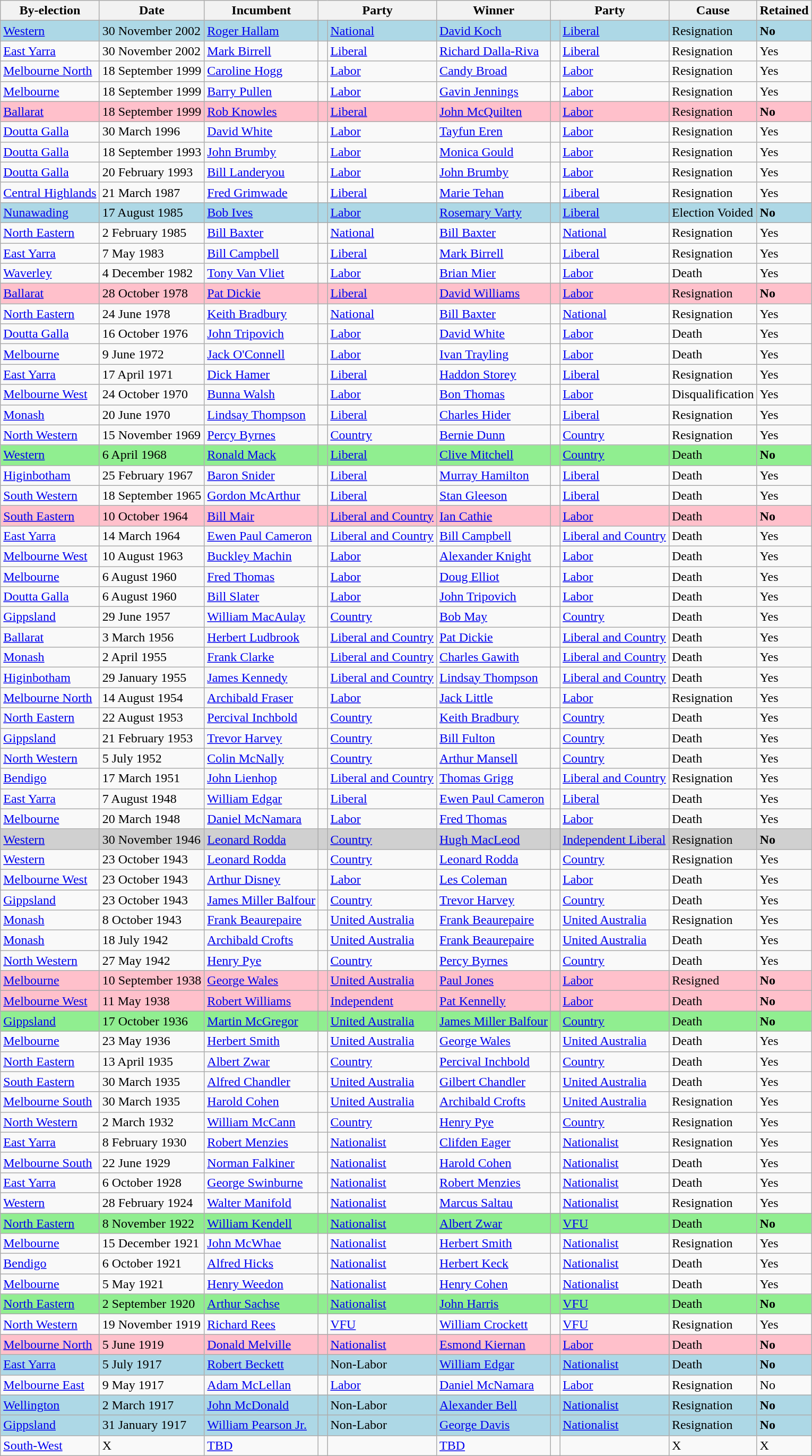<table class="wikitable">
<tr>
<th>By-election</th>
<th>Date</th>
<th>Incumbent</th>
<th colspan=2>Party</th>
<th>Winner</th>
<th colspan=2>Party</th>
<th>Cause</th>
<th>Retained</th>
</tr>
<tr bgcolor="lightblue">
<td><a href='#'>Western</a></td>
<td>30 November 2002</td>
<td><a href='#'>Roger Hallam</a></td>
<td> </td>
<td><a href='#'>National</a></td>
<td><a href='#'>David Koch</a></td>
<td> </td>
<td><a href='#'>Liberal</a></td>
<td>Resignation</td>
<td><strong>No</strong></td>
</tr>
<tr>
<td><a href='#'>East Yarra</a></td>
<td>30 November 2002</td>
<td><a href='#'>Mark Birrell</a></td>
<td> </td>
<td><a href='#'>Liberal</a></td>
<td><a href='#'>Richard Dalla-Riva</a></td>
<td> </td>
<td><a href='#'>Liberal</a></td>
<td>Resignation</td>
<td>Yes</td>
</tr>
<tr>
<td><a href='#'>Melbourne North</a></td>
<td>18 September 1999</td>
<td><a href='#'>Caroline Hogg</a></td>
<td> </td>
<td><a href='#'>Labor</a></td>
<td><a href='#'>Candy Broad</a></td>
<td> </td>
<td><a href='#'>Labor</a></td>
<td>Resignation</td>
<td>Yes</td>
</tr>
<tr>
<td><a href='#'>Melbourne</a></td>
<td>18 September 1999</td>
<td><a href='#'>Barry Pullen</a></td>
<td> </td>
<td><a href='#'>Labor</a></td>
<td><a href='#'>Gavin Jennings</a></td>
<td> </td>
<td><a href='#'>Labor</a></td>
<td>Resignation</td>
<td>Yes</td>
</tr>
<tr bgcolor="pink">
<td><a href='#'>Ballarat</a></td>
<td>18 September 1999</td>
<td><a href='#'>Rob Knowles</a></td>
<td> </td>
<td><a href='#'>Liberal</a></td>
<td><a href='#'>John McQuilten</a></td>
<td> </td>
<td><a href='#'>Labor</a></td>
<td>Resignation</td>
<td><strong>No</strong></td>
</tr>
<tr>
<td><a href='#'>Doutta Galla</a></td>
<td>30 March 1996</td>
<td><a href='#'>David White</a></td>
<td> </td>
<td><a href='#'>Labor</a></td>
<td><a href='#'>Tayfun Eren</a></td>
<td> </td>
<td><a href='#'>Labor</a></td>
<td>Resignation</td>
<td>Yes</td>
</tr>
<tr>
<td><a href='#'>Doutta Galla</a></td>
<td>18 September 1993</td>
<td><a href='#'>John Brumby</a></td>
<td> </td>
<td><a href='#'>Labor</a></td>
<td><a href='#'>Monica Gould</a></td>
<td> </td>
<td><a href='#'>Labor</a></td>
<td>Resignation</td>
<td>Yes</td>
</tr>
<tr>
<td><a href='#'>Doutta Galla</a></td>
<td>20 February 1993</td>
<td><a href='#'>Bill Landeryou</a></td>
<td> </td>
<td><a href='#'>Labor</a></td>
<td><a href='#'>John Brumby</a></td>
<td> </td>
<td><a href='#'>Labor</a></td>
<td>Resignation</td>
<td>Yes</td>
</tr>
<tr>
<td><a href='#'>Central Highlands</a></td>
<td>21 March 1987</td>
<td><a href='#'>Fred Grimwade</a></td>
<td> </td>
<td><a href='#'>Liberal</a></td>
<td><a href='#'>Marie Tehan</a></td>
<td> </td>
<td><a href='#'>Liberal</a></td>
<td>Resignation</td>
<td>Yes</td>
</tr>
<tr bgcolor="lightblue">
<td><a href='#'>Nunawading</a></td>
<td>17 August 1985</td>
<td><a href='#'>Bob Ives</a></td>
<td> </td>
<td><a href='#'>Labor</a></td>
<td><a href='#'>Rosemary Varty</a></td>
<td> </td>
<td><a href='#'>Liberal</a></td>
<td>Election Voided</td>
<td><strong>No</strong></td>
</tr>
<tr>
<td><a href='#'>North Eastern</a></td>
<td>2 February 1985</td>
<td><a href='#'>Bill Baxter</a></td>
<td> </td>
<td><a href='#'>National</a></td>
<td><a href='#'>Bill Baxter</a></td>
<td> </td>
<td><a href='#'>National</a></td>
<td>Resignation</td>
<td>Yes</td>
</tr>
<tr>
<td><a href='#'>East Yarra</a></td>
<td>7 May 1983</td>
<td><a href='#'>Bill Campbell</a></td>
<td> </td>
<td><a href='#'>Liberal</a></td>
<td><a href='#'>Mark Birrell</a></td>
<td> </td>
<td><a href='#'>Liberal</a></td>
<td>Resignation</td>
<td>Yes</td>
</tr>
<tr>
<td><a href='#'>Waverley</a></td>
<td>4 December 1982</td>
<td><a href='#'>Tony Van Vliet</a></td>
<td> </td>
<td><a href='#'>Labor</a></td>
<td><a href='#'>Brian Mier</a></td>
<td> </td>
<td><a href='#'>Labor</a></td>
<td>Death</td>
<td>Yes</td>
</tr>
<tr bgcolor="pink">
<td><a href='#'>Ballarat</a></td>
<td>28 October 1978</td>
<td><a href='#'>Pat Dickie</a></td>
<td> </td>
<td><a href='#'>Liberal</a></td>
<td><a href='#'>David Williams</a></td>
<td> </td>
<td><a href='#'>Labor</a></td>
<td>Resignation</td>
<td><strong>No</strong></td>
</tr>
<tr>
<td><a href='#'>North Eastern</a></td>
<td>24 June 1978</td>
<td><a href='#'>Keith Bradbury</a></td>
<td> </td>
<td><a href='#'>National</a></td>
<td><a href='#'>Bill Baxter</a></td>
<td> </td>
<td><a href='#'>National</a></td>
<td>Resignation</td>
<td>Yes</td>
</tr>
<tr>
<td><a href='#'>Doutta Galla</a></td>
<td>16 October 1976</td>
<td><a href='#'>John Tripovich</a></td>
<td> </td>
<td><a href='#'>Labor</a></td>
<td><a href='#'>David White</a></td>
<td> </td>
<td><a href='#'>Labor</a></td>
<td>Death</td>
<td>Yes</td>
</tr>
<tr>
<td><a href='#'>Melbourne</a></td>
<td>9 June 1972</td>
<td><a href='#'>Jack O'Connell</a></td>
<td> </td>
<td><a href='#'>Labor</a></td>
<td><a href='#'>Ivan Trayling</a></td>
<td> </td>
<td><a href='#'>Labor</a></td>
<td>Death</td>
<td>Yes</td>
</tr>
<tr>
<td><a href='#'>East Yarra</a></td>
<td>17 April 1971</td>
<td><a href='#'>Dick Hamer</a></td>
<td> </td>
<td><a href='#'>Liberal</a></td>
<td><a href='#'>Haddon Storey</a></td>
<td> </td>
<td><a href='#'>Liberal</a></td>
<td>Resignation</td>
<td>Yes</td>
</tr>
<tr>
<td><a href='#'>Melbourne West</a></td>
<td>24 October 1970</td>
<td><a href='#'>Bunna Walsh</a></td>
<td> </td>
<td><a href='#'>Labor</a></td>
<td><a href='#'>Bon Thomas</a></td>
<td> </td>
<td><a href='#'>Labor</a></td>
<td>Disqualification</td>
<td>Yes</td>
</tr>
<tr>
<td><a href='#'>Monash</a></td>
<td>20 June 1970</td>
<td><a href='#'>Lindsay Thompson</a></td>
<td> </td>
<td><a href='#'>Liberal</a></td>
<td><a href='#'>Charles Hider</a></td>
<td> </td>
<td><a href='#'>Liberal</a></td>
<td>Resignation</td>
<td>Yes</td>
</tr>
<tr>
<td><a href='#'>North Western</a></td>
<td>15 November 1969</td>
<td><a href='#'>Percy Byrnes</a></td>
<td> </td>
<td><a href='#'>Country</a></td>
<td><a href='#'>Bernie Dunn</a></td>
<td> </td>
<td><a href='#'>Country</a></td>
<td>Resignation</td>
<td>Yes</td>
</tr>
<tr bgcolor="lightgreen">
<td><a href='#'>Western</a></td>
<td>6 April 1968</td>
<td><a href='#'>Ronald Mack</a></td>
<td> </td>
<td><a href='#'>Liberal</a></td>
<td><a href='#'>Clive Mitchell</a></td>
<td> </td>
<td><a href='#'>Country</a></td>
<td>Death</td>
<td><strong>No</strong></td>
</tr>
<tr>
<td><a href='#'>Higinbotham</a></td>
<td>25 February 1967</td>
<td><a href='#'>Baron Snider</a></td>
<td> </td>
<td><a href='#'>Liberal</a></td>
<td><a href='#'>Murray Hamilton</a></td>
<td> </td>
<td><a href='#'>Liberal</a></td>
<td>Death</td>
<td>Yes</td>
</tr>
<tr>
<td><a href='#'>South Western</a></td>
<td>18 September 1965</td>
<td><a href='#'>Gordon McArthur</a></td>
<td> </td>
<td><a href='#'>Liberal</a></td>
<td><a href='#'>Stan Gleeson</a></td>
<td> </td>
<td><a href='#'>Liberal</a></td>
<td>Death</td>
<td>Yes</td>
</tr>
<tr bgcolor="pink">
<td><a href='#'>South Eastern</a></td>
<td>10 October 1964</td>
<td><a href='#'>Bill Mair</a></td>
<td> </td>
<td><a href='#'>Liberal and Country</a></td>
<td><a href='#'>Ian Cathie</a></td>
<td> </td>
<td><a href='#'>Labor</a></td>
<td>Death</td>
<td><strong>No</strong></td>
</tr>
<tr>
<td><a href='#'>East Yarra</a></td>
<td>14 March 1964</td>
<td><a href='#'>Ewen Paul Cameron</a></td>
<td> </td>
<td><a href='#'>Liberal and Country</a></td>
<td><a href='#'>Bill Campbell</a></td>
<td> </td>
<td><a href='#'>Liberal and Country</a></td>
<td>Death</td>
<td>Yes</td>
</tr>
<tr>
<td><a href='#'>Melbourne West</a></td>
<td>10 August 1963</td>
<td><a href='#'>Buckley Machin</a></td>
<td> </td>
<td><a href='#'>Labor</a></td>
<td><a href='#'>Alexander Knight</a></td>
<td> </td>
<td><a href='#'>Labor</a></td>
<td>Death</td>
<td>Yes</td>
</tr>
<tr>
<td><a href='#'>Melbourne</a></td>
<td>6 August 1960</td>
<td><a href='#'>Fred Thomas</a></td>
<td> </td>
<td><a href='#'>Labor</a></td>
<td><a href='#'>Doug Elliot</a></td>
<td> </td>
<td><a href='#'>Labor</a></td>
<td>Death</td>
<td>Yes</td>
</tr>
<tr>
<td><a href='#'>Doutta Galla</a></td>
<td>6 August 1960</td>
<td><a href='#'>Bill Slater</a></td>
<td> </td>
<td><a href='#'>Labor</a></td>
<td><a href='#'>John Tripovich</a></td>
<td> </td>
<td><a href='#'>Labor</a></td>
<td>Death</td>
<td>Yes</td>
</tr>
<tr>
<td><a href='#'>Gippsland</a></td>
<td>29 June 1957</td>
<td><a href='#'>William MacAulay</a></td>
<td> </td>
<td><a href='#'>Country</a></td>
<td><a href='#'>Bob May</a></td>
<td> </td>
<td><a href='#'>Country</a></td>
<td>Death</td>
<td>Yes</td>
</tr>
<tr>
<td><a href='#'>Ballarat</a></td>
<td>3 March 1956</td>
<td><a href='#'>Herbert Ludbrook</a></td>
<td> </td>
<td><a href='#'>Liberal and Country</a></td>
<td><a href='#'>Pat Dickie</a></td>
<td> </td>
<td><a href='#'>Liberal and Country</a></td>
<td>Death</td>
<td>Yes</td>
</tr>
<tr>
<td><a href='#'>Monash</a></td>
<td>2 April 1955</td>
<td><a href='#'>Frank Clarke</a></td>
<td> </td>
<td><a href='#'>Liberal and Country</a></td>
<td><a href='#'>Charles Gawith</a></td>
<td> </td>
<td><a href='#'>Liberal and Country</a></td>
<td>Death</td>
<td>Yes</td>
</tr>
<tr>
<td><a href='#'>Higinbotham</a></td>
<td>29 January 1955</td>
<td><a href='#'>James Kennedy</a></td>
<td> </td>
<td><a href='#'>Liberal and Country</a></td>
<td><a href='#'>Lindsay Thompson</a></td>
<td> </td>
<td><a href='#'>Liberal and Country</a></td>
<td>Death</td>
<td>Yes</td>
</tr>
<tr>
<td><a href='#'>Melbourne North</a></td>
<td>14 August 1954</td>
<td><a href='#'>Archibald Fraser</a></td>
<td> </td>
<td><a href='#'>Labor</a></td>
<td><a href='#'>Jack Little</a></td>
<td> </td>
<td><a href='#'>Labor</a></td>
<td>Resignation</td>
<td>Yes</td>
</tr>
<tr>
<td><a href='#'>North Eastern</a></td>
<td>22 August 1953</td>
<td><a href='#'>Percival Inchbold</a></td>
<td> </td>
<td><a href='#'>Country</a></td>
<td><a href='#'>Keith Bradbury</a></td>
<td> </td>
<td><a href='#'>Country</a></td>
<td>Death</td>
<td>Yes</td>
</tr>
<tr>
<td><a href='#'>Gippsland</a></td>
<td>21 February 1953</td>
<td><a href='#'>Trevor Harvey</a></td>
<td> </td>
<td><a href='#'>Country</a></td>
<td><a href='#'>Bill Fulton</a></td>
<td> </td>
<td><a href='#'>Country</a></td>
<td>Death</td>
<td>Yes</td>
</tr>
<tr>
<td><a href='#'>North Western</a></td>
<td>5 July 1952</td>
<td><a href='#'>Colin McNally</a></td>
<td> </td>
<td><a href='#'>Country</a></td>
<td><a href='#'>Arthur Mansell</a></td>
<td> </td>
<td><a href='#'>Country</a></td>
<td>Death</td>
<td>Yes</td>
</tr>
<tr>
<td><a href='#'>Bendigo</a></td>
<td>17 March 1951</td>
<td><a href='#'>John Lienhop</a></td>
<td> </td>
<td><a href='#'>Liberal and Country</a></td>
<td><a href='#'>Thomas Grigg</a></td>
<td> </td>
<td><a href='#'>Liberal and Country</a></td>
<td>Resignation</td>
<td>Yes</td>
</tr>
<tr>
<td><a href='#'>East Yarra</a></td>
<td>7 August 1948</td>
<td><a href='#'>William Edgar</a></td>
<td> </td>
<td><a href='#'>Liberal</a></td>
<td><a href='#'>Ewen Paul Cameron</a></td>
<td> </td>
<td><a href='#'>Liberal</a></td>
<td>Death</td>
<td>Yes</td>
</tr>
<tr>
<td><a href='#'>Melbourne</a></td>
<td>20 March 1948</td>
<td><a href='#'>Daniel McNamara</a></td>
<td> </td>
<td><a href='#'>Labor</a></td>
<td><a href='#'>Fred Thomas</a></td>
<td> </td>
<td><a href='#'>Labor</a></td>
<td>Death</td>
<td>Yes</td>
</tr>
<tr bgcolor="#d0d0d0">
<td><a href='#'>Western</a></td>
<td>30 November 1946</td>
<td><a href='#'>Leonard Rodda</a></td>
<td> </td>
<td><a href='#'>Country</a></td>
<td><a href='#'>Hugh MacLeod</a></td>
<td> </td>
<td><a href='#'>Independent Liberal</a></td>
<td>Resignation</td>
<td><strong>No</strong></td>
</tr>
<tr>
<td><a href='#'>Western</a></td>
<td>23 October 1943</td>
<td><a href='#'>Leonard Rodda</a></td>
<td> </td>
<td><a href='#'>Country</a></td>
<td><a href='#'>Leonard Rodda</a></td>
<td> </td>
<td><a href='#'>Country</a></td>
<td>Resignation</td>
<td>Yes</td>
</tr>
<tr>
<td><a href='#'>Melbourne West</a></td>
<td>23 October 1943</td>
<td><a href='#'>Arthur Disney</a></td>
<td> </td>
<td><a href='#'>Labor</a></td>
<td><a href='#'>Les Coleman</a></td>
<td> </td>
<td><a href='#'>Labor</a></td>
<td>Death</td>
<td>Yes</td>
</tr>
<tr>
<td><a href='#'>Gippsland</a></td>
<td>23 October 1943</td>
<td><a href='#'>James Miller Balfour</a></td>
<td> </td>
<td><a href='#'>Country</a></td>
<td><a href='#'>Trevor Harvey</a></td>
<td> </td>
<td><a href='#'>Country</a></td>
<td>Death</td>
<td>Yes</td>
</tr>
<tr>
<td><a href='#'>Monash</a></td>
<td>8 October 1943</td>
<td><a href='#'>Frank Beaurepaire</a></td>
<td> </td>
<td><a href='#'>United Australia</a></td>
<td><a href='#'>Frank Beaurepaire</a></td>
<td> </td>
<td><a href='#'>United Australia</a></td>
<td>Resignation</td>
<td>Yes</td>
</tr>
<tr>
<td><a href='#'>Monash</a></td>
<td>18 July 1942</td>
<td><a href='#'>Archibald Crofts</a></td>
<td> </td>
<td><a href='#'>United Australia</a></td>
<td><a href='#'>Frank Beaurepaire</a></td>
<td> </td>
<td><a href='#'>United Australia</a></td>
<td>Death</td>
<td>Yes</td>
</tr>
<tr>
<td><a href='#'>North Western</a></td>
<td>27 May 1942</td>
<td><a href='#'>Henry Pye</a></td>
<td> </td>
<td><a href='#'>Country</a></td>
<td><a href='#'>Percy Byrnes</a></td>
<td> </td>
<td><a href='#'>Country</a></td>
<td>Death</td>
<td>Yes</td>
</tr>
<tr bgcolor="pink">
<td><a href='#'>Melbourne</a></td>
<td>10 September 1938</td>
<td><a href='#'>George Wales</a></td>
<td> </td>
<td><a href='#'>United Australia</a></td>
<td><a href='#'>Paul Jones</a></td>
<td> </td>
<td><a href='#'>Labor</a></td>
<td>Resigned</td>
<td><strong>No</strong></td>
</tr>
<tr bgcolor="pink">
<td><a href='#'>Melbourne West</a></td>
<td>11 May 1938</td>
<td><a href='#'>Robert Williams</a></td>
<td> </td>
<td><a href='#'>Independent</a></td>
<td><a href='#'>Pat Kennelly</a></td>
<td> </td>
<td><a href='#'>Labor</a></td>
<td>Death</td>
<td><strong>No</strong></td>
</tr>
<tr bgcolor="lightgreen">
<td><a href='#'>Gippsland</a></td>
<td>17 October 1936</td>
<td><a href='#'>Martin McGregor</a></td>
<td> </td>
<td><a href='#'>United Australia</a></td>
<td><a href='#'>James Miller Balfour</a></td>
<td> </td>
<td><a href='#'>Country</a></td>
<td>Death</td>
<td><strong>No</strong></td>
</tr>
<tr>
<td><a href='#'>Melbourne</a></td>
<td>23 May 1936</td>
<td><a href='#'>Herbert Smith</a></td>
<td> </td>
<td><a href='#'>United Australia</a></td>
<td><a href='#'>George Wales</a></td>
<td> </td>
<td><a href='#'>United Australia</a></td>
<td>Death</td>
<td>Yes</td>
</tr>
<tr>
<td><a href='#'>North Eastern</a></td>
<td>13 April 1935</td>
<td><a href='#'>Albert Zwar</a></td>
<td> </td>
<td><a href='#'>Country</a></td>
<td><a href='#'>Percival Inchbold</a></td>
<td> </td>
<td><a href='#'>Country</a></td>
<td>Death</td>
<td>Yes</td>
</tr>
<tr>
<td><a href='#'>South Eastern</a></td>
<td>30 March 1935</td>
<td><a href='#'>Alfred Chandler</a></td>
<td> </td>
<td><a href='#'>United Australia</a></td>
<td><a href='#'>Gilbert Chandler</a></td>
<td> </td>
<td><a href='#'>United Australia</a></td>
<td>Death</td>
<td>Yes</td>
</tr>
<tr>
<td><a href='#'>Melbourne South</a></td>
<td>30 March 1935</td>
<td><a href='#'>Harold Cohen</a></td>
<td> </td>
<td><a href='#'>United Australia</a></td>
<td><a href='#'>Archibald Crofts</a></td>
<td> </td>
<td><a href='#'>United Australia</a></td>
<td>Resignation</td>
<td>Yes</td>
</tr>
<tr>
<td><a href='#'>North Western</a></td>
<td>2 March 1932</td>
<td><a href='#'>William McCann</a></td>
<td> </td>
<td><a href='#'>Country</a></td>
<td><a href='#'>Henry Pye</a></td>
<td> </td>
<td><a href='#'>Country</a></td>
<td>Resignation</td>
<td>Yes</td>
</tr>
<tr>
<td><a href='#'>East Yarra</a></td>
<td>8 February 1930</td>
<td><a href='#'>Robert Menzies</a></td>
<td> </td>
<td><a href='#'>Nationalist</a></td>
<td><a href='#'>Clifden Eager</a></td>
<td> </td>
<td><a href='#'>Nationalist</a></td>
<td>Resignation</td>
<td>Yes</td>
</tr>
<tr>
<td><a href='#'>Melbourne South</a></td>
<td>22 June 1929</td>
<td><a href='#'>Norman Falkiner</a></td>
<td> </td>
<td><a href='#'>Nationalist</a></td>
<td><a href='#'>Harold Cohen</a></td>
<td> </td>
<td><a href='#'>Nationalist</a></td>
<td>Death</td>
<td>Yes</td>
</tr>
<tr>
<td><a href='#'>East Yarra</a></td>
<td>6 October 1928</td>
<td><a href='#'>George Swinburne</a></td>
<td> </td>
<td><a href='#'>Nationalist</a></td>
<td><a href='#'>Robert Menzies</a></td>
<td> </td>
<td><a href='#'>Nationalist</a></td>
<td>Death</td>
<td>Yes</td>
</tr>
<tr>
<td><a href='#'>Western</a></td>
<td>28 February 1924</td>
<td><a href='#'>Walter Manifold</a></td>
<td> </td>
<td><a href='#'>Nationalist</a></td>
<td><a href='#'>Marcus Saltau</a></td>
<td> </td>
<td><a href='#'>Nationalist</a></td>
<td>Resignation</td>
<td>Yes</td>
</tr>
<tr bgcolor="lightgreen">
<td><a href='#'>North Eastern</a></td>
<td>8 November 1922</td>
<td><a href='#'>William Kendell</a></td>
<td> </td>
<td><a href='#'>Nationalist</a></td>
<td><a href='#'>Albert Zwar</a></td>
<td> </td>
<td><a href='#'>VFU</a></td>
<td>Death</td>
<td><strong>No</strong></td>
</tr>
<tr>
<td><a href='#'>Melbourne</a></td>
<td>15 December 1921</td>
<td><a href='#'>John McWhae</a></td>
<td> </td>
<td><a href='#'>Nationalist</a></td>
<td><a href='#'>Herbert Smith</a></td>
<td> </td>
<td><a href='#'>Nationalist</a></td>
<td>Resignation</td>
<td>Yes</td>
</tr>
<tr>
<td><a href='#'>Bendigo</a></td>
<td>6 October 1921</td>
<td><a href='#'>Alfred Hicks</a></td>
<td> </td>
<td><a href='#'>Nationalist</a></td>
<td><a href='#'>Herbert Keck</a></td>
<td> </td>
<td><a href='#'>Nationalist</a></td>
<td>Death</td>
<td>Yes</td>
</tr>
<tr>
<td><a href='#'>Melbourne</a></td>
<td>5 May 1921</td>
<td><a href='#'>Henry Weedon</a></td>
<td> </td>
<td><a href='#'>Nationalist</a></td>
<td><a href='#'>Henry Cohen</a></td>
<td> </td>
<td><a href='#'>Nationalist</a></td>
<td>Death</td>
<td>Yes</td>
</tr>
<tr bgcolor="lightgreen">
<td><a href='#'>North Eastern</a></td>
<td>2 September 1920</td>
<td><a href='#'>Arthur Sachse</a></td>
<td> </td>
<td><a href='#'>Nationalist</a></td>
<td><a href='#'>John Harris</a></td>
<td> </td>
<td><a href='#'>VFU</a></td>
<td>Death</td>
<td><strong>No</strong></td>
</tr>
<tr>
<td><a href='#'>North Western</a></td>
<td>19 November 1919</td>
<td><a href='#'>Richard Rees</a></td>
<td> </td>
<td><a href='#'>VFU</a></td>
<td><a href='#'>William Crockett</a></td>
<td> </td>
<td><a href='#'>VFU</a></td>
<td>Resignation</td>
<td>Yes</td>
</tr>
<tr bgcolor="pink">
<td><a href='#'>Melbourne North</a></td>
<td>5 June 1919</td>
<td><a href='#'>Donald Melville</a></td>
<td> </td>
<td><a href='#'>Nationalist</a></td>
<td><a href='#'>Esmond Kiernan</a></td>
<td> </td>
<td><a href='#'>Labor</a></td>
<td>Death</td>
<td><strong>No</strong></td>
</tr>
<tr bgcolor="lightblue">
<td><a href='#'>East Yarra</a></td>
<td>5 July 1917</td>
<td><a href='#'>Robert Beckett</a></td>
<td> </td>
<td>Non-Labor</td>
<td><a href='#'>William Edgar</a></td>
<td> </td>
<td><a href='#'>Nationalist</a></td>
<td>Death</td>
<td><strong>No</strong></td>
</tr>
<tr>
<td><a href='#'>Melbourne East</a></td>
<td>9 May 1917</td>
<td><a href='#'>Adam McLellan</a></td>
<td> </td>
<td><a href='#'>Labor</a></td>
<td><a href='#'>Daniel McNamara</a></td>
<td> </td>
<td><a href='#'>Labor</a></td>
<td>Resignation</td>
<td>No</td>
</tr>
<tr bgcolor="lightblue">
<td><a href='#'>Wellington</a></td>
<td>2 March 1917</td>
<td><a href='#'>John McDonald</a></td>
<td> </td>
<td>Non-Labor</td>
<td><a href='#'>Alexander Bell</a></td>
<td> </td>
<td><a href='#'>Nationalist</a></td>
<td>Resignation</td>
<td><strong>No</strong></td>
</tr>
<tr bgcolor="lightblue">
<td><a href='#'>Gippsland</a></td>
<td>31 January 1917</td>
<td><a href='#'>William Pearson Jr.</a></td>
<td> </td>
<td>Non-Labor</td>
<td><a href='#'>George Davis</a></td>
<td> </td>
<td><a href='#'>Nationalist</a></td>
<td>Resignation</td>
<td><strong>No</strong></td>
</tr>
<tr>
<td><a href='#'>South-West</a></td>
<td>X</td>
<td><a href='#'>TBD</a></td>
<td> </td>
<td></td>
<td><a href='#'>TBD</a></td>
<td> </td>
<td></td>
<td>X</td>
<td>X</td>
</tr>
</table>
